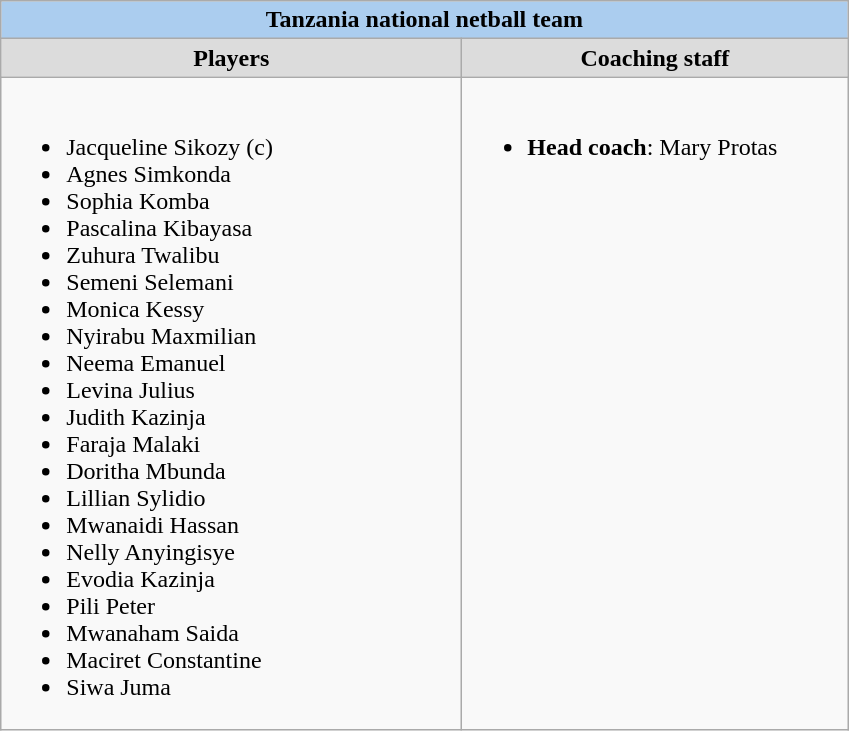<table class=wikitable>
<tr>
<td colspan="2"  style="text-align:center; background:#abcdef;"><strong>Tanzania national netball team</strong></td>
</tr>
<tr style="text-align:center; background:gainsboro;">
<td style="width:300px; "><strong>Players</strong></td>
<td style="width:250px; "><strong>Coaching staff</strong></td>
</tr>
<tr>
<td><br><ul><li>Jacqueline Sikozy (c)</li><li>Agnes Simkonda</li><li>Sophia Komba</li><li>Pascalina Kibayasa</li><li>Zuhura Twalibu</li><li>Semeni Selemani</li><li>Monica Kessy</li><li>Nyirabu Maxmilian</li><li>Neema Emanuel</li><li>Levina Julius</li><li>Judith Kazinja</li><li>Faraja Malaki</li><li>Doritha Mbunda</li><li>Lillian Sylidio</li><li>Mwanaidi Hassan</li><li>Nelly Anyingisye</li><li>Evodia Kazinja</li><li>Pili Peter</li><li>Mwanaham Saida</li><li>Maciret Constantine</li><li>Siwa Juma</li></ul></td>
<td valign=top><br><ul><li><strong>Head coach</strong>: Mary Protas</li></ul></td>
</tr>
</table>
